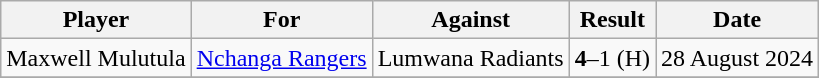<table class="wikitable sortable">
<tr>
<th>Player</th>
<th>For</th>
<th>Against</th>
<th align=center>Result</th>
<th>Date</th>
</tr>
<tr>
<td> Maxwell Mulutula</td>
<td><a href='#'>Nchanga Rangers</a></td>
<td>Lumwana Radiants</td>
<td align="center"><strong>4</strong>–1 (H)</td>
<td>28 August 2024</td>
</tr>
<tr>
</tr>
</table>
